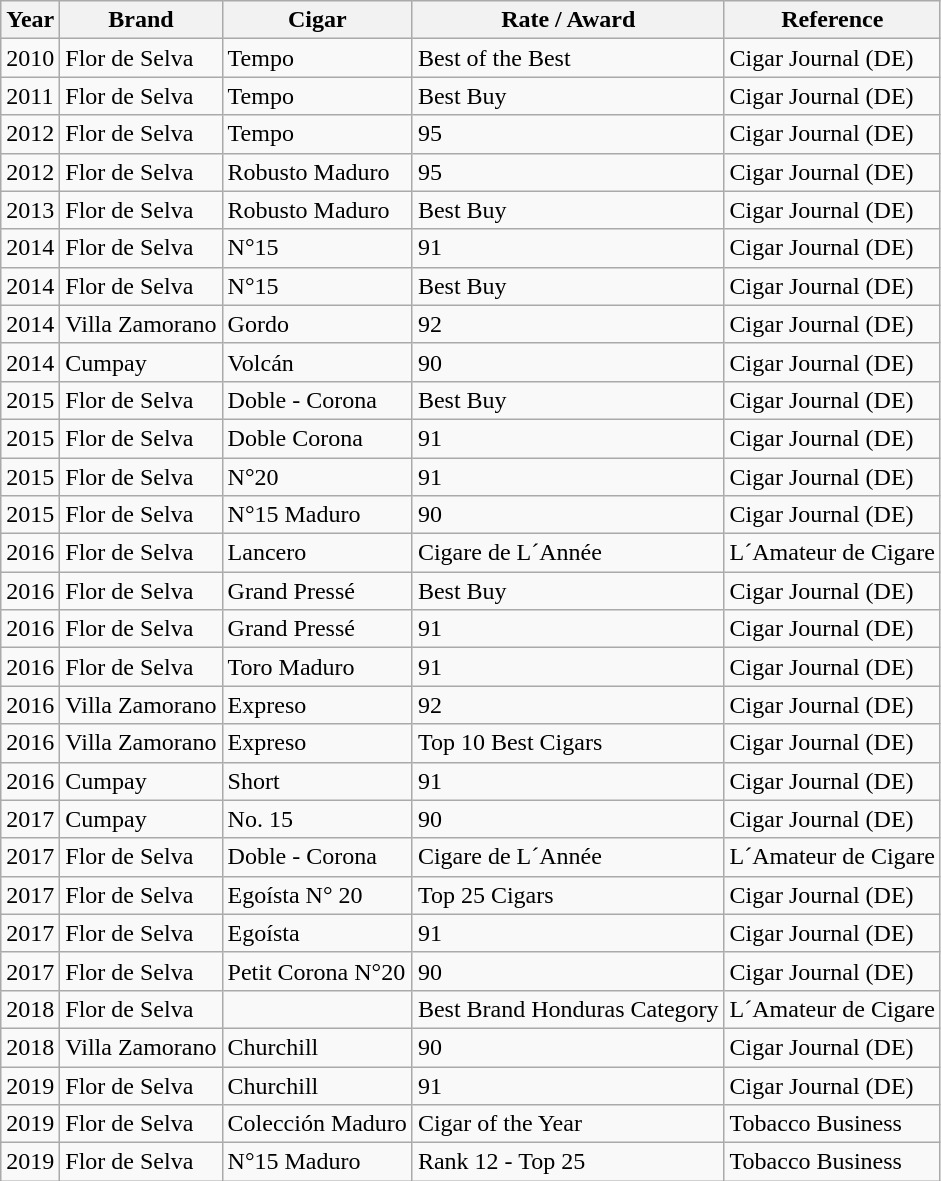<table class="wikitable">
<tr>
<th>Year</th>
<th>Brand</th>
<th>Cigar</th>
<th>Rate / Award</th>
<th>Reference</th>
</tr>
<tr>
<td>2010</td>
<td>Flor de Selva</td>
<td>Tempo</td>
<td>Best of the Best</td>
<td>Cigar Journal (DE)</td>
</tr>
<tr>
<td>2011</td>
<td>Flor de Selva</td>
<td>Tempo</td>
<td>Best Buy</td>
<td>Cigar Journal (DE)</td>
</tr>
<tr>
<td>2012</td>
<td>Flor de Selva</td>
<td>Tempo</td>
<td>95</td>
<td>Cigar Journal (DE)</td>
</tr>
<tr>
<td>2012</td>
<td>Flor de Selva</td>
<td>Robusto Maduro</td>
<td>95</td>
<td>Cigar Journal (DE)</td>
</tr>
<tr>
<td>2013</td>
<td>Flor de Selva</td>
<td>Robusto Maduro</td>
<td>Best Buy</td>
<td>Cigar Journal (DE)</td>
</tr>
<tr>
<td>2014</td>
<td>Flor de Selva</td>
<td>N°15</td>
<td>91</td>
<td>Cigar Journal (DE)</td>
</tr>
<tr>
<td>2014</td>
<td>Flor de Selva</td>
<td>N°15</td>
<td>Best Buy</td>
<td>Cigar Journal (DE)</td>
</tr>
<tr>
<td>2014</td>
<td>Villa Zamorano</td>
<td>Gordo</td>
<td>92</td>
<td>Cigar Journal (DE)</td>
</tr>
<tr>
<td>2014</td>
<td>Cumpay</td>
<td>Volcán</td>
<td>90</td>
<td>Cigar Journal (DE)</td>
</tr>
<tr>
<td>2015</td>
<td>Flor de Selva</td>
<td>Doble - Corona</td>
<td>Best Buy</td>
<td>Cigar Journal (DE)</td>
</tr>
<tr>
<td>2015</td>
<td>Flor de Selva</td>
<td>Doble Corona</td>
<td>91</td>
<td>Cigar Journal (DE)</td>
</tr>
<tr>
<td>2015</td>
<td>Flor de Selva</td>
<td>N°20</td>
<td>91</td>
<td>Cigar Journal (DE)</td>
</tr>
<tr>
<td>2015</td>
<td>Flor de Selva</td>
<td>N°15 Maduro</td>
<td>90</td>
<td>Cigar Journal (DE)</td>
</tr>
<tr>
<td>2016</td>
<td>Flor de Selva</td>
<td>Lancero</td>
<td>Cigare de L´Année</td>
<td>L´Amateur de Cigare</td>
</tr>
<tr>
<td>2016</td>
<td>Flor de Selva</td>
<td>Grand Pressé</td>
<td>Best Buy</td>
<td>Cigar Journal (DE)</td>
</tr>
<tr>
<td>2016</td>
<td>Flor de Selva</td>
<td>Grand Pressé</td>
<td>91</td>
<td>Cigar Journal (DE)</td>
</tr>
<tr>
<td>2016</td>
<td>Flor de Selva</td>
<td>Toro Maduro</td>
<td>91</td>
<td>Cigar Journal (DE)</td>
</tr>
<tr>
<td>2016</td>
<td>Villa Zamorano</td>
<td>Expreso</td>
<td>92</td>
<td>Cigar Journal (DE)</td>
</tr>
<tr>
<td>2016</td>
<td>Villa Zamorano</td>
<td>Expreso</td>
<td>Top 10 Best Cigars</td>
<td>Cigar Journal (DE)</td>
</tr>
<tr>
<td>2016</td>
<td>Cumpay</td>
<td>Short</td>
<td>91</td>
<td>Cigar Journal (DE)</td>
</tr>
<tr>
<td>2017</td>
<td>Cumpay</td>
<td>No. 15</td>
<td>90</td>
<td>Cigar Journal (DE)</td>
</tr>
<tr>
<td>2017</td>
<td>Flor de Selva</td>
<td>Doble - Corona</td>
<td>Cigare de L´Année</td>
<td>L´Amateur de Cigare</td>
</tr>
<tr>
<td>2017</td>
<td>Flor de Selva</td>
<td>Egoísta N° 20</td>
<td>Top 25 Cigars</td>
<td>Cigar Journal (DE)</td>
</tr>
<tr>
<td>2017</td>
<td>Flor de Selva</td>
<td>Egoísta</td>
<td>91</td>
<td>Cigar Journal (DE)</td>
</tr>
<tr>
<td>2017</td>
<td>Flor de Selva</td>
<td>Petit Corona N°20</td>
<td>90</td>
<td>Cigar Journal (DE)</td>
</tr>
<tr>
<td>2018</td>
<td>Flor de Selva</td>
<td></td>
<td>Best Brand Honduras Category</td>
<td>L´Amateur de Cigare</td>
</tr>
<tr>
<td>2018</td>
<td>Villa Zamorano</td>
<td>Churchill</td>
<td>90</td>
<td>Cigar Journal (DE)</td>
</tr>
<tr>
<td>2019</td>
<td>Flor de Selva</td>
<td>Churchill</td>
<td>91</td>
<td>Cigar Journal (DE)</td>
</tr>
<tr>
<td>2019</td>
<td>Flor de Selva</td>
<td>Colección Maduro</td>
<td>Cigar of the Year</td>
<td>Tobacco Business</td>
</tr>
<tr>
<td>2019</td>
<td>Flor de Selva</td>
<td>N°15 Maduro</td>
<td>Rank 12 - Top 25</td>
<td>Tobacco Business</td>
</tr>
</table>
